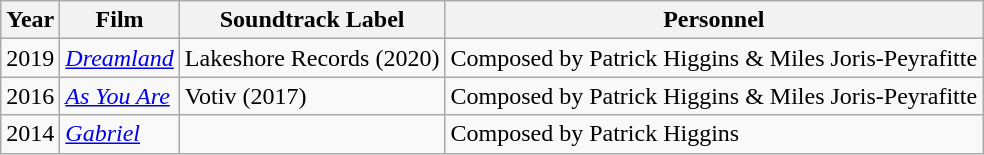<table class="wikitable sortable">
<tr>
<th>Year</th>
<th>Film</th>
<th>Soundtrack Label</th>
<th>Personnel</th>
</tr>
<tr>
<td>2019</td>
<td><em><a href='#'>Dreamland</a></em></td>
<td>Lakeshore Records (2020)</td>
<td>Composed by Patrick Higgins & Miles Joris-Peyrafitte</td>
</tr>
<tr>
<td>2016</td>
<td><em><a href='#'>As You Are</a></em></td>
<td>Votiv (2017)</td>
<td>Composed by Patrick Higgins & Miles Joris-Peyrafitte</td>
</tr>
<tr>
<td>2014</td>
<td><em><a href='#'>Gabriel</a></em></td>
<td></td>
<td>Composed by Patrick Higgins</td>
</tr>
</table>
